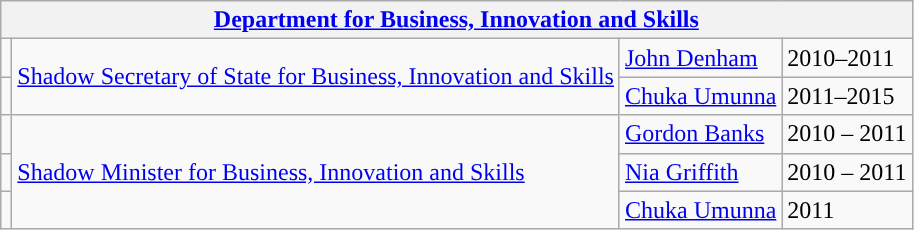<table class="wikitable">
<tr>
<th colspan="4"><a href='#'>Department for Business, Innovation and Skills</a></th>
</tr>
<tr>
<td style="background: "></td>
<td rowspan="2"><a href='#'>Shadow Secretary of State for Business, Innovation and Skills</a></td>
<td><a href='#'>John Denham</a></td>
<td>2010–2011</td>
</tr>
<tr>
<td style="background: "></td>
<td><a href='#'>Chuka Umunna</a></td>
<td>2011–2015</td>
</tr>
<tr>
<td style="background: "></td>
<td rowspan="3"><a href='#'>Shadow Minister for Business, Innovation and Skills</a></td>
<td><a href='#'>Gordon Banks</a></td>
<td>2010 – 2011</td>
</tr>
<tr>
<td style="background: "></td>
<td><a href='#'>Nia Griffith</a></td>
<td>2010 – 2011</td>
</tr>
<tr>
<td style="background: "></td>
<td><a href='#'>Chuka Umunna</a></td>
<td>2011</td>
</tr>
</table>
